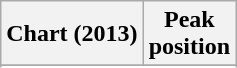<table class="wikitable sortable plainrowheaders">
<tr>
<th>Chart (2013)</th>
<th>Peak<br>position</th>
</tr>
<tr>
</tr>
<tr>
</tr>
</table>
